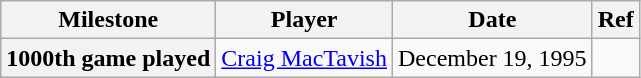<table class="wikitable">
<tr>
<th scope="col">Milestone</th>
<th scope="col">Player</th>
<th scope="col">Date</th>
<th scope="col">Ref</th>
</tr>
<tr>
<th>1000th game played</th>
<td><a href='#'>Craig MacTavish</a></td>
<td>December 19, 1995</td>
<td></td>
</tr>
</table>
